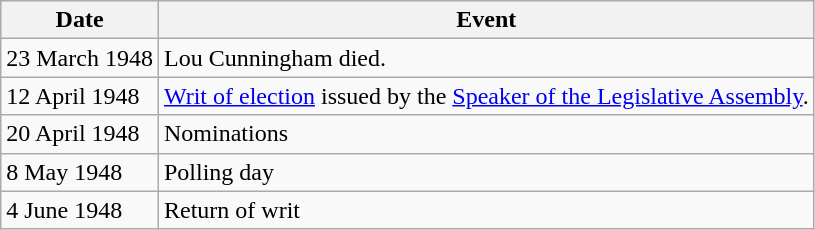<table class="wikitable">
<tr>
<th>Date</th>
<th>Event</th>
</tr>
<tr>
<td>23 March 1948</td>
<td>Lou Cunningham died.</td>
</tr>
<tr>
<td>12 April 1948</td>
<td><a href='#'>Writ of election</a> issued by the <a href='#'>Speaker of the Legislative Assembly</a>.</td>
</tr>
<tr>
<td>20 April 1948</td>
<td>Nominations</td>
</tr>
<tr>
<td>8 May 1948</td>
<td>Polling day</td>
</tr>
<tr>
<td>4 June 1948</td>
<td>Return of writ</td>
</tr>
</table>
